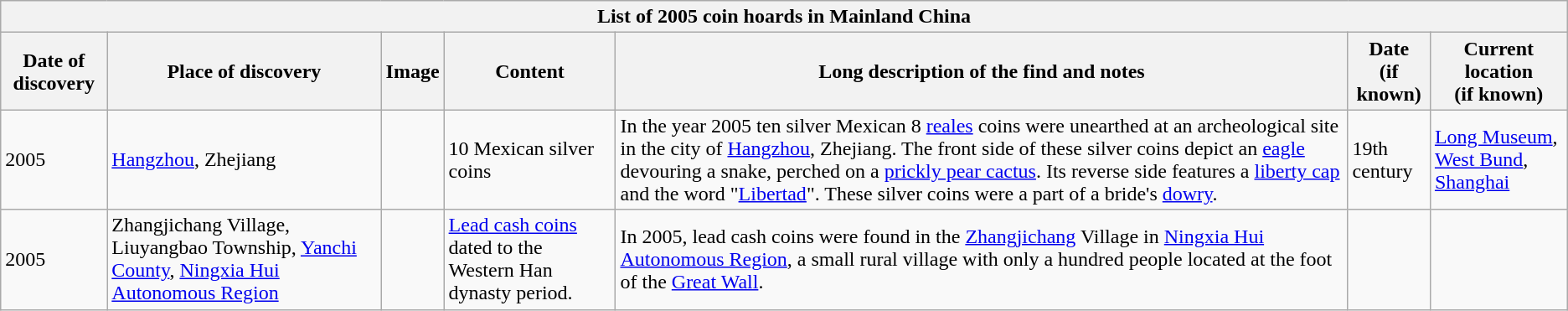<table class="wikitable" style="font-size: 100%">
<tr>
<th colspan=7>List of 2005 coin hoards in Mainland China</th>
</tr>
<tr>
<th>Date of discovery</th>
<th>Place of discovery</th>
<th>Image</th>
<th>Content</th>
<th>Long description of the find and notes</th>
<th>Date<br>(if known)</th>
<th>Current location<br>(if known)</th>
</tr>
<tr>
<td>2005</td>
<td><a href='#'>Hangzhou</a>, Zhejiang</td>
<td></td>
<td>10 Mexican silver coins</td>
<td>In the year 2005 ten silver Mexican 8 <a href='#'>reales</a> coins were unearthed at an archeological site in the city of <a href='#'>Hangzhou</a>, Zhejiang. The front side of these silver coins depict an <a href='#'>eagle</a> devouring a snake, perched on a <a href='#'>prickly pear cactus</a>. Its reverse side features a <a href='#'>liberty cap</a> and the word "<a href='#'>Libertad</a>". These silver coins were a part of a bride's <a href='#'>dowry</a>.</td>
<td>19th century</td>
<td><a href='#'>Long Museum</a>, <a href='#'>West Bund</a>, <a href='#'>Shanghai</a></td>
</tr>
<tr>
<td>2005</td>
<td>Zhangjichang Village, Liuyangbao Township, <a href='#'>Yanchi County</a>, <a href='#'>Ningxia Hui Autonomous Region</a></td>
<td></td>
<td><a href='#'>Lead cash coins</a> dated to the Western Han dynasty period.</td>
<td>In 2005, lead cash coins were found in the <a href='#'>Zhangjichang</a> Village in <a href='#'>Ningxia Hui Autonomous Region</a>, a small rural village with only a hundred people located at the foot of the <a href='#'>Great Wall</a>.</td>
<td></td>
<td></td>
</tr>
</table>
